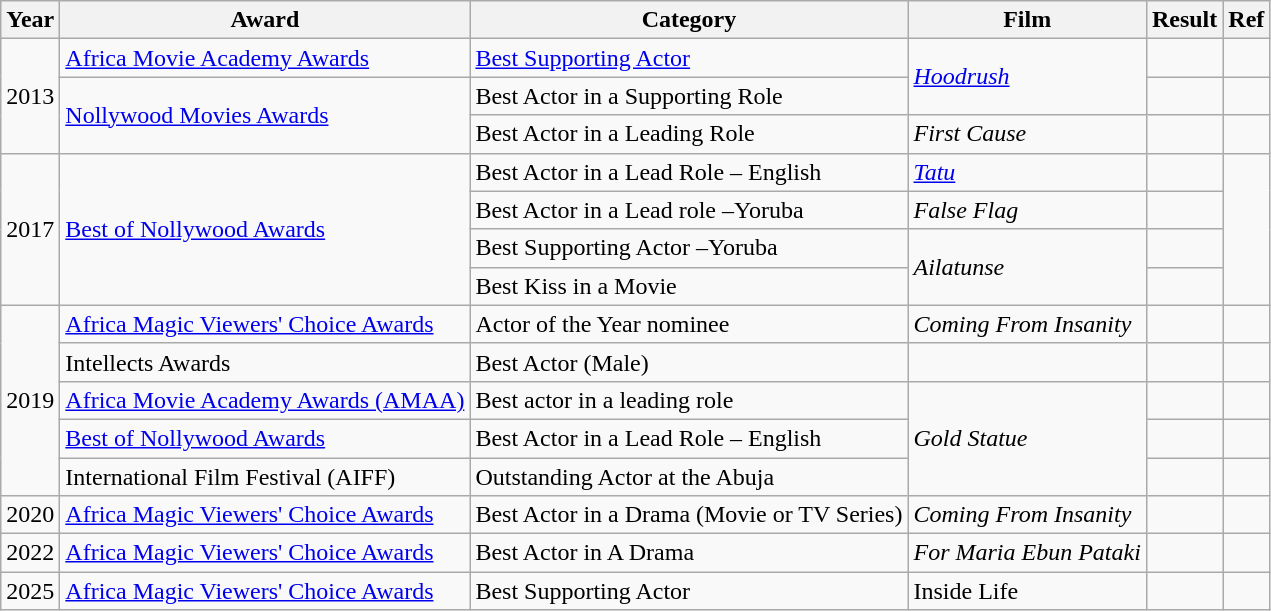<table class="wikitable plainrowheaders sortable">
<tr>
<th>Year</th>
<th>Award</th>
<th>Category</th>
<th>Film</th>
<th>Result</th>
<th>Ref</th>
</tr>
<tr>
<td rowspan="3">2013</td>
<td><a href='#'>Africa Movie Academy Awards</a></td>
<td><a href='#'>Best Supporting Actor</a></td>
<td rowspan="2"><em><a href='#'>Hoodrush</a></em></td>
<td></td>
<td></td>
</tr>
<tr>
<td rowspan="2"><a href='#'>Nollywood Movies Awards</a></td>
<td>Best Actor in a Supporting Role</td>
<td></td>
<td></td>
</tr>
<tr>
<td>Best Actor in a Leading Role</td>
<td><em>First Cause</em></td>
<td></td>
<td></td>
</tr>
<tr>
<td rowspan="4">2017</td>
<td rowspan="4"><a href='#'>Best of Nollywood Awards</a></td>
<td>Best Actor in a Lead Role – English</td>
<td><a href='#'><em> Tatu</em></a></td>
<td></td>
<td rowspan="4"></td>
</tr>
<tr>
<td>Best Actor in a Lead role –Yoruba</td>
<td><em> False Flag</em></td>
<td></td>
</tr>
<tr>
<td>Best Supporting Actor –Yoruba</td>
<td rowspan="2"><em> Ailatunse</em></td>
<td></td>
</tr>
<tr>
<td>Best Kiss in a Movie</td>
<td></td>
</tr>
<tr>
<td rowspan="5">2019</td>
<td><a href='#'>Africa Magic Viewers' Choice Awards</a></td>
<td>Actor of the Year nominee</td>
<td><em> Coming From Insanity</em></td>
<td></td>
<td></td>
</tr>
<tr>
<td>Intellects Awards</td>
<td>Best Actor (Male)</td>
<td></td>
<td></td>
<td></td>
</tr>
<tr>
<td><a href='#'>Africa Movie Academy Awards (AMAA)</a></td>
<td>Best actor in a leading role</td>
<td rowspan="3"><em> Gold Statue</em></td>
<td></td>
<td></td>
</tr>
<tr>
<td><a href='#'>Best of Nollywood Awards</a></td>
<td>Best Actor in a Lead Role – English</td>
<td></td>
<td></td>
</tr>
<tr>
<td>International Film Festival (AIFF)</td>
<td>Outstanding Actor at the Abuja</td>
<td></td>
<td></td>
</tr>
<tr>
<td>2020</td>
<td><a href='#'>Africa Magic Viewers' Choice Awards</a></td>
<td>Best Actor in a Drama (Movie or TV Series)</td>
<td><em> Coming From Insanity</em></td>
<td></td>
<td></td>
</tr>
<tr>
<td>2022</td>
<td><a href='#'>Africa Magic Viewers' Choice Awards</a></td>
<td>Best Actor in A Drama</td>
<td><em> For Maria Ebun Pataki</em></td>
<td></td>
<td></td>
</tr>
<tr>
<td>2025</td>
<td><a href='#'>Africa Magic Viewers' Choice Awards</a></td>
<td>Best Supporting Actor</td>
<td>Inside Life</td>
<td></td>
<td></td>
</tr>
</table>
